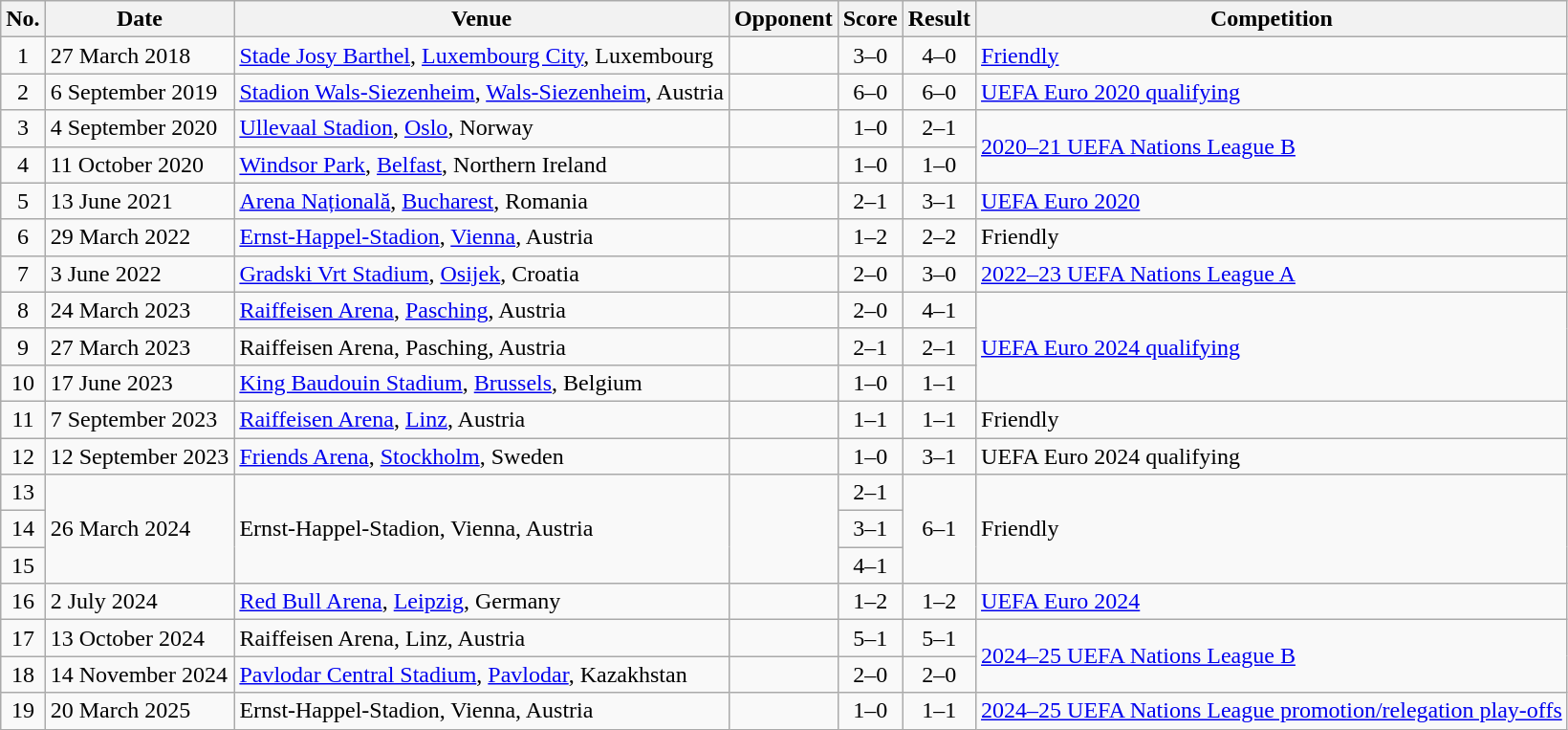<table class="wikitable sortable">
<tr>
<th scope="col">No.</th>
<th scope="col">Date</th>
<th scope="col">Venue</th>
<th scope="col">Opponent</th>
<th scope="col">Score</th>
<th scope="col">Result</th>
<th scope="col">Competition</th>
</tr>
<tr>
<td align="center">1</td>
<td>27 March 2018</td>
<td><a href='#'>Stade Josy Barthel</a>, <a href='#'>Luxembourg City</a>, Luxembourg</td>
<td></td>
<td align="center">3–0</td>
<td align="center">4–0</td>
<td><a href='#'>Friendly</a></td>
</tr>
<tr>
<td align="center">2</td>
<td>6 September 2019</td>
<td><a href='#'>Stadion Wals-Siezenheim</a>, <a href='#'>Wals-Siezenheim</a>, Austria</td>
<td></td>
<td align="center">6–0</td>
<td align="center">6–0</td>
<td><a href='#'>UEFA Euro 2020 qualifying</a></td>
</tr>
<tr>
<td align="center">3</td>
<td>4 September 2020</td>
<td><a href='#'>Ullevaal Stadion</a>, <a href='#'>Oslo</a>, Norway</td>
<td></td>
<td align="center">1–0</td>
<td align="center">2–1</td>
<td rowspan=2><a href='#'>2020–21 UEFA Nations League B</a></td>
</tr>
<tr>
<td align="center">4</td>
<td>11 October 2020</td>
<td><a href='#'>Windsor Park</a>, <a href='#'>Belfast</a>, Northern Ireland</td>
<td></td>
<td align="center">1–0</td>
<td align="center">1–0</td>
</tr>
<tr>
<td align="center">5</td>
<td>13 June 2021</td>
<td><a href='#'>Arena Națională</a>, <a href='#'>Bucharest</a>, Romania</td>
<td></td>
<td align="center">2–1</td>
<td align="center">3–1</td>
<td><a href='#'>UEFA Euro 2020</a></td>
</tr>
<tr>
<td align="center">6</td>
<td>29 March 2022</td>
<td><a href='#'>Ernst-Happel-Stadion</a>, <a href='#'>Vienna</a>, Austria</td>
<td></td>
<td align="center">1–2</td>
<td align="center">2–2</td>
<td>Friendly</td>
</tr>
<tr>
<td align="center">7</td>
<td>3 June 2022</td>
<td><a href='#'>Gradski Vrt Stadium</a>, <a href='#'>Osijek</a>, Croatia</td>
<td></td>
<td align="center">2–0</td>
<td align="center">3–0</td>
<td><a href='#'>2022–23 UEFA Nations League A</a></td>
</tr>
<tr>
<td align="center">8</td>
<td>24 March 2023</td>
<td><a href='#'>Raiffeisen Arena</a>, <a href='#'>Pasching</a>, Austria</td>
<td></td>
<td align=center>2–0</td>
<td align="center">4–1</td>
<td rowspan=3><a href='#'>UEFA Euro 2024 qualifying</a></td>
</tr>
<tr>
<td align="center">9</td>
<td>27 March 2023</td>
<td>Raiffeisen Arena, Pasching, Austria</td>
<td></td>
<td align=center>2–1</td>
<td align="center">2–1</td>
</tr>
<tr>
<td align="center">10</td>
<td>17 June 2023</td>
<td><a href='#'>King Baudouin Stadium</a>, <a href='#'>Brussels</a>, Belgium</td>
<td></td>
<td align=center>1–0</td>
<td align="center">1–1</td>
</tr>
<tr>
<td align="center">11</td>
<td>7 September 2023</td>
<td><a href='#'>Raiffeisen Arena</a>, <a href='#'>Linz</a>, Austria</td>
<td></td>
<td align=center>1–1</td>
<td align="center">1–1</td>
<td>Friendly</td>
</tr>
<tr>
<td align="center">12</td>
<td>12 September 2023</td>
<td><a href='#'>Friends Arena</a>, <a href='#'>Stockholm</a>, Sweden</td>
<td></td>
<td align=center>1–0</td>
<td align="center">3–1</td>
<td>UEFA Euro 2024 qualifying</td>
</tr>
<tr>
<td align=center>13</td>
<td rowspan="3">26 March 2024</td>
<td rowspan="3">Ernst-Happel-Stadion, Vienna, Austria</td>
<td rowspan="3"></td>
<td align=center>2–1</td>
<td rowspan="3" align=center>6–1</td>
<td rowspan="3">Friendly</td>
</tr>
<tr>
<td align=center>14</td>
<td align="center">3–1</td>
</tr>
<tr>
<td align=center>15</td>
<td align="center">4–1</td>
</tr>
<tr>
<td align="center">16</td>
<td>2 July 2024</td>
<td><a href='#'>Red Bull Arena</a>, <a href='#'>Leipzig</a>, Germany</td>
<td></td>
<td align=center>1–2</td>
<td align="center">1–2</td>
<td><a href='#'>UEFA Euro 2024</a></td>
</tr>
<tr>
<td align="center">17</td>
<td>13 October 2024</td>
<td>Raiffeisen Arena, Linz, Austria</td>
<td></td>
<td align=center>5–1</td>
<td align="center">5–1</td>
<td rowspan=2><a href='#'>2024–25 UEFA Nations League B</a></td>
</tr>
<tr>
<td align="center">18</td>
<td>14 November 2024</td>
<td><a href='#'>Pavlodar Central Stadium</a>, <a href='#'>Pavlodar</a>, Kazakhstan</td>
<td></td>
<td align=center>2–0</td>
<td align="center">2–0</td>
</tr>
<tr>
<td align="center">19</td>
<td>20 March 2025</td>
<td>Ernst-Happel-Stadion, Vienna, Austria</td>
<td></td>
<td align=center>1–0</td>
<td align="center">1–1</td>
<td><a href='#'>2024–25 UEFA Nations League promotion/relegation play-offs</a></td>
</tr>
</table>
